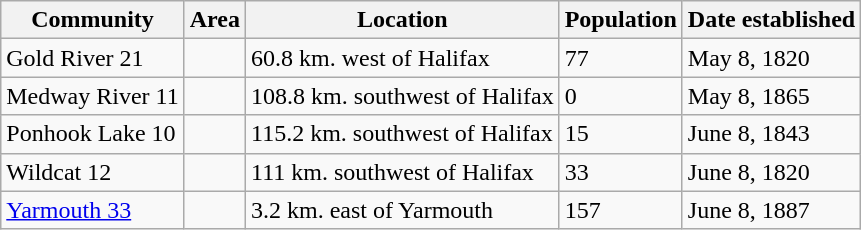<table class="wikitable">
<tr>
<th>Community</th>
<th>Area</th>
<th>Location</th>
<th>Population</th>
<th>Date established</th>
</tr>
<tr>
<td>Gold River 21</td>
<td></td>
<td>60.8 km. west of Halifax</td>
<td>77</td>
<td>May 8, 1820</td>
</tr>
<tr>
<td>Medway River 11</td>
<td></td>
<td>108.8 km. southwest of Halifax</td>
<td>0</td>
<td>May 8, 1865</td>
</tr>
<tr>
<td>Ponhook Lake 10</td>
<td></td>
<td>115.2 km. southwest of Halifax</td>
<td>15</td>
<td>June 8, 1843</td>
</tr>
<tr>
<td>Wildcat 12</td>
<td></td>
<td>111 km. southwest of Halifax</td>
<td>33</td>
<td>June 8, 1820</td>
</tr>
<tr>
<td><a href='#'>Yarmouth 33</a></td>
<td></td>
<td>3.2 km. east of Yarmouth</td>
<td>157</td>
<td>June 8, 1887</td>
</tr>
</table>
